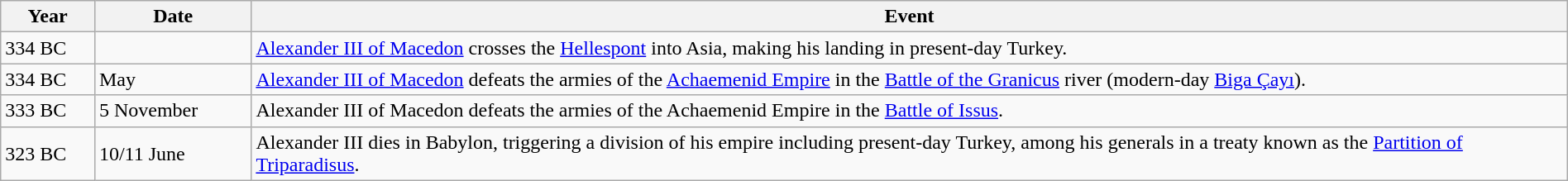<table class="wikitable" width="100%">
<tr>
<th style="width:6%">Year</th>
<th style="width:10%">Date</th>
<th>Event</th>
</tr>
<tr>
<td>334 BC</td>
<td></td>
<td><a href='#'>Alexander III of Macedon</a> crosses the <a href='#'>Hellespont</a> into Asia, making his landing in present-day Turkey.</td>
</tr>
<tr>
<td>334 BC</td>
<td>May</td>
<td><a href='#'>Alexander III of Macedon</a> defeats the armies of the <a href='#'>Achaemenid Empire</a> in the <a href='#'>Battle of the Granicus</a> river (modern-day <a href='#'>Biga Çayı</a>).</td>
</tr>
<tr>
<td>333 BC</td>
<td>5 November</td>
<td>Alexander III of Macedon defeats the armies of the Achaemenid Empire in the <a href='#'>Battle of Issus</a>.</td>
</tr>
<tr>
<td>323 BC</td>
<td>10/11 June</td>
<td>Alexander III dies in Babylon, triggering a division of his empire including present-day Turkey, among his generals in a treaty known as the <a href='#'>Partition of Triparadisus</a>.</td>
</tr>
</table>
